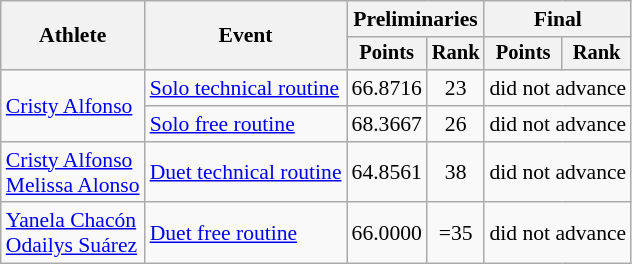<table class=wikitable style="font-size:90%">
<tr>
<th rowspan="2">Athlete</th>
<th rowspan="2">Event</th>
<th colspan="2">Preliminaries</th>
<th colspan="2">Final</th>
</tr>
<tr style="font-size:95%">
<th>Points</th>
<th>Rank</th>
<th>Points</th>
<th>Rank</th>
</tr>
<tr align=center>
<td align=left rowspan=2><a href='#'>Cristy Alfonso</a></td>
<td align=left><a href='#'>Solo technical routine</a></td>
<td>66.8716</td>
<td>23</td>
<td colspan=2>did not advance</td>
</tr>
<tr align=center>
<td align=left><a href='#'>Solo free routine</a></td>
<td>68.3667</td>
<td>26</td>
<td colspan=2>did not advance</td>
</tr>
<tr align=center>
<td align=left><a href='#'>Cristy Alfonso</a><br><a href='#'>Melissa Alonso</a></td>
<td align=left><a href='#'>Duet technical routine</a></td>
<td>64.8561</td>
<td>38</td>
<td colspan=2>did not advance</td>
</tr>
<tr align=center>
<td align=left><a href='#'>Yanela Chacón</a><br><a href='#'>Odailys Suárez</a></td>
<td align=left><a href='#'>Duet free routine</a></td>
<td>66.0000</td>
<td>=35</td>
<td colspan=2>did not advance</td>
</tr>
</table>
